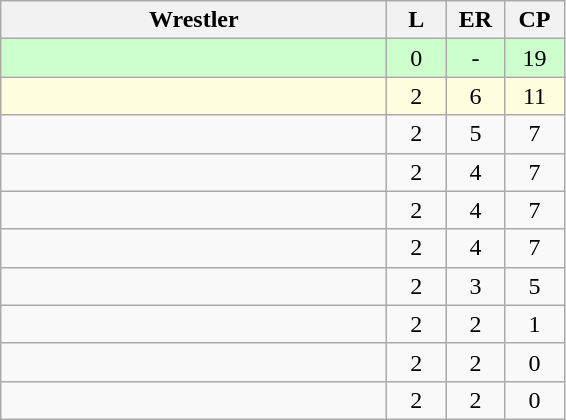<table class="wikitable" style="text-align: center;" |>
<tr>
<th width="250">Wrestler</th>
<th width="32">L</th>
<th width="32">ER</th>
<th width="32">CP</th>
</tr>
<tr bgcolor="ccffcc">
<td style="text-align:left;"></td>
<td>0</td>
<td>-</td>
<td>19</td>
</tr>
<tr bgcolor="lightyellow">
<td style="text-align:left;"></td>
<td>2</td>
<td>6</td>
<td>11</td>
</tr>
<tr>
<td style="text-align:left;"></td>
<td>2</td>
<td>5</td>
<td>7</td>
</tr>
<tr>
<td style="text-align:left;"></td>
<td>2</td>
<td>4</td>
<td>7</td>
</tr>
<tr>
<td style="text-align:left;"></td>
<td>2</td>
<td>4</td>
<td>7</td>
</tr>
<tr>
<td style="text-align:left;"></td>
<td>2</td>
<td>4</td>
<td>7</td>
</tr>
<tr>
<td style="text-align:left;"></td>
<td>2</td>
<td>3</td>
<td>5</td>
</tr>
<tr>
<td style="text-align:left;"></td>
<td>2</td>
<td>2</td>
<td>1</td>
</tr>
<tr>
<td style="text-align:left;"></td>
<td>2</td>
<td>2</td>
<td>0</td>
</tr>
<tr>
<td style="text-align:left;"></td>
<td>2</td>
<td>2</td>
<td>0</td>
</tr>
</table>
